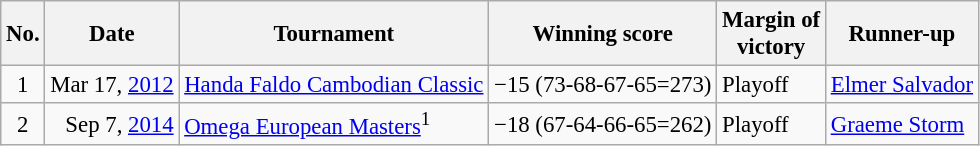<table class="wikitable" style="font-size:95%;">
<tr>
<th>No.</th>
<th>Date</th>
<th>Tournament</th>
<th>Winning score</th>
<th>Margin of<br>victory</th>
<th>Runner-up</th>
</tr>
<tr>
<td align=center>1</td>
<td align=right>Mar 17, <a href='#'>2012</a></td>
<td><a href='#'>Handa Faldo Cambodian Classic</a></td>
<td>−15 (73-68-67-65=273)</td>
<td>Playoff</td>
<td> <a href='#'>Elmer Salvador</a></td>
</tr>
<tr>
<td align=center>2</td>
<td align=right>Sep 7, <a href='#'>2014</a></td>
<td><a href='#'>Omega European Masters</a><sup>1</sup></td>
<td>−18 (67-64-66-65=262)</td>
<td>Playoff</td>
<td> <a href='#'>Graeme Storm</a></td>
</tr>
</table>
